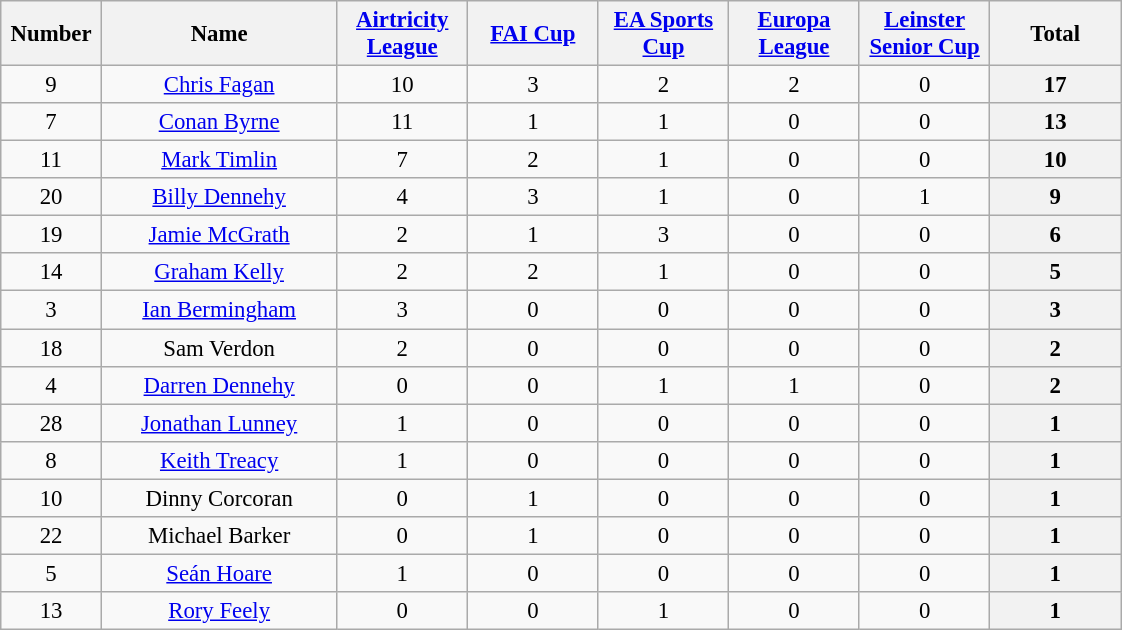<table class="wikitable" style="font-size: 95%; text-align: center;">
<tr>
<th width=60>Number</th>
<th width=150>Name</th>
<th width=80><a href='#'>Airtricity League</a></th>
<th width=80><a href='#'>FAI Cup</a></th>
<th width=80><a href='#'>EA Sports Cup</a></th>
<th width=80><a href='#'>Europa League</a></th>
<th width=80><a href='#'>Leinster Senior Cup</a></th>
<th width=80>Total</th>
</tr>
<tr>
<td>9 </td>
<td><a href='#'>Chris Fagan</a></td>
<td>10 </td>
<td>3 </td>
<td>2 </td>
<td>2 </td>
<td>0 </td>
<th>17 </th>
</tr>
<tr>
<td>7 </td>
<td><a href='#'>Conan Byrne</a></td>
<td>11 </td>
<td>1 </td>
<td>1 </td>
<td>0 </td>
<td>0 </td>
<th>13 </th>
</tr>
<tr>
<td>11 </td>
<td><a href='#'>Mark Timlin</a></td>
<td>7 </td>
<td>2 </td>
<td>1 </td>
<td>0 </td>
<td>0 </td>
<th>10 </th>
</tr>
<tr>
<td>20 </td>
<td><a href='#'>Billy Dennehy</a></td>
<td>4 </td>
<td>3 </td>
<td>1 </td>
<td>0 </td>
<td>1 </td>
<th>9 </th>
</tr>
<tr>
<td>19 </td>
<td><a href='#'>Jamie McGrath</a></td>
<td>2 </td>
<td>1 </td>
<td>3 </td>
<td>0 </td>
<td>0 </td>
<th>6 </th>
</tr>
<tr>
<td>14 </td>
<td><a href='#'>Graham Kelly</a></td>
<td>2 </td>
<td>2 </td>
<td>1 </td>
<td>0 </td>
<td>0 </td>
<th>5 </th>
</tr>
<tr>
<td>3 </td>
<td><a href='#'>Ian Bermingham</a></td>
<td>3 </td>
<td>0 </td>
<td>0 </td>
<td>0 </td>
<td>0 </td>
<th>3 </th>
</tr>
<tr>
<td>18 </td>
<td>Sam Verdon</td>
<td>2 </td>
<td>0 </td>
<td>0 </td>
<td>0 </td>
<td>0 </td>
<th>2 </th>
</tr>
<tr>
<td>4 </td>
<td><a href='#'>Darren Dennehy</a></td>
<td>0 </td>
<td>0 </td>
<td>1 </td>
<td>1 </td>
<td>0 </td>
<th>2 </th>
</tr>
<tr>
<td>28 </td>
<td><a href='#'>Jonathan Lunney</a></td>
<td>1 </td>
<td>0 </td>
<td>0 </td>
<td>0 </td>
<td>0 </td>
<th>1 </th>
</tr>
<tr>
<td>8 </td>
<td><a href='#'>Keith Treacy</a></td>
<td>1 </td>
<td>0 </td>
<td>0 </td>
<td>0 </td>
<td>0 </td>
<th>1 </th>
</tr>
<tr>
<td>10 </td>
<td>Dinny Corcoran</td>
<td>0 </td>
<td>1 </td>
<td>0 </td>
<td>0 </td>
<td>0 </td>
<th>1 </th>
</tr>
<tr>
<td>22 </td>
<td>Michael Barker</td>
<td>0 </td>
<td>1 </td>
<td>0 </td>
<td>0 </td>
<td>0 </td>
<th>1 </th>
</tr>
<tr>
<td>5 </td>
<td><a href='#'>Seán Hoare</a></td>
<td>1 </td>
<td>0 </td>
<td>0 </td>
<td>0 </td>
<td>0 </td>
<th>1 </th>
</tr>
<tr>
<td>13 </td>
<td><a href='#'>Rory Feely</a></td>
<td>0 </td>
<td>0 </td>
<td>1 </td>
<td>0 </td>
<td>0 </td>
<th>1 </th>
</tr>
</table>
